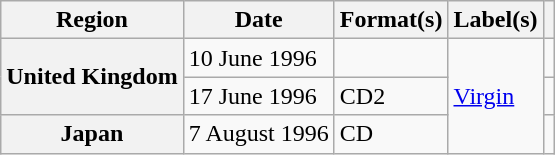<table class="wikitable plainrowheaders">
<tr>
<th scope="col">Region</th>
<th scope="col">Date</th>
<th scope="col">Format(s)</th>
<th scope="col">Label(s)</th>
<th scope="col"></th>
</tr>
<tr>
<th scope="row" rowspan="2">United Kingdom</th>
<td>10 June 1996</td>
<td></td>
<td rowspan="3"><a href='#'>Virgin</a></td>
<td></td>
</tr>
<tr>
<td>17 June 1996</td>
<td>CD2</td>
<td></td>
</tr>
<tr>
<th scope="row">Japan</th>
<td>7 August 1996</td>
<td>CD</td>
<td></td>
</tr>
</table>
